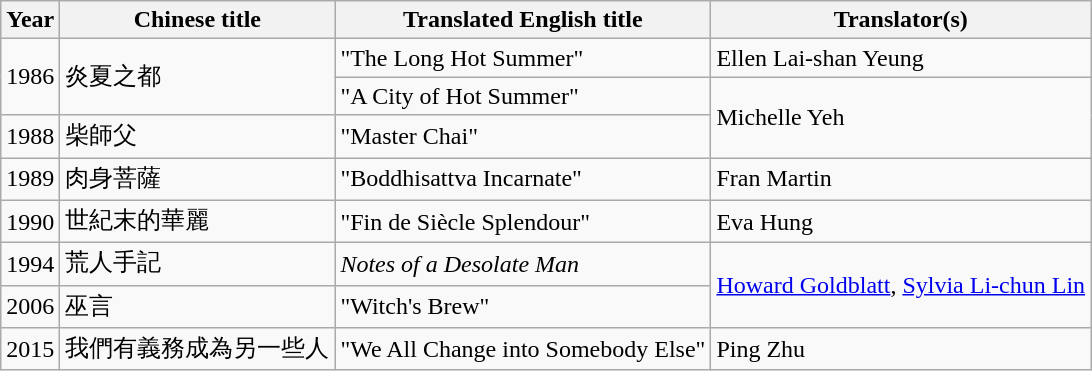<table class="wikitable" style="height: 100px">
<tr>
<th>Year</th>
<th>Chinese title</th>
<th>Translated English title</th>
<th>Translator(s)</th>
</tr>
<tr>
<td rowspan=2>1986</td>
<td rowspan=2>炎夏之都</td>
<td>"The Long Hot Summer"</td>
<td>Ellen Lai-shan Yeung</td>
</tr>
<tr>
<td>"A City of Hot Summer"</td>
<td rowspan=2>Michelle Yeh</td>
</tr>
<tr>
<td>1988</td>
<td>柴師父</td>
<td>"Master Chai"</td>
</tr>
<tr>
<td>1989</td>
<td>肉身菩薩</td>
<td>"Boddhisattva Incarnate"</td>
<td>Fran Martin</td>
</tr>
<tr>
<td>1990</td>
<td>世紀末的華麗</td>
<td>"Fin de Siècle Splendour"</td>
<td>Eva Hung</td>
</tr>
<tr>
<td>1994</td>
<td>荒人手記</td>
<td><em>Notes of a Desolate Man</em></td>
<td rowspan=2><a href='#'>Howard Goldblatt</a>, <a href='#'>Sylvia Li-chun Lin</a></td>
</tr>
<tr>
<td>2006</td>
<td>巫言</td>
<td>"Witch's Brew"</td>
</tr>
<tr>
<td>2015</td>
<td>我們有義務成為另一些人</td>
<td>"We All Change into Somebody Else"</td>
<td>Ping Zhu</td>
</tr>
</table>
